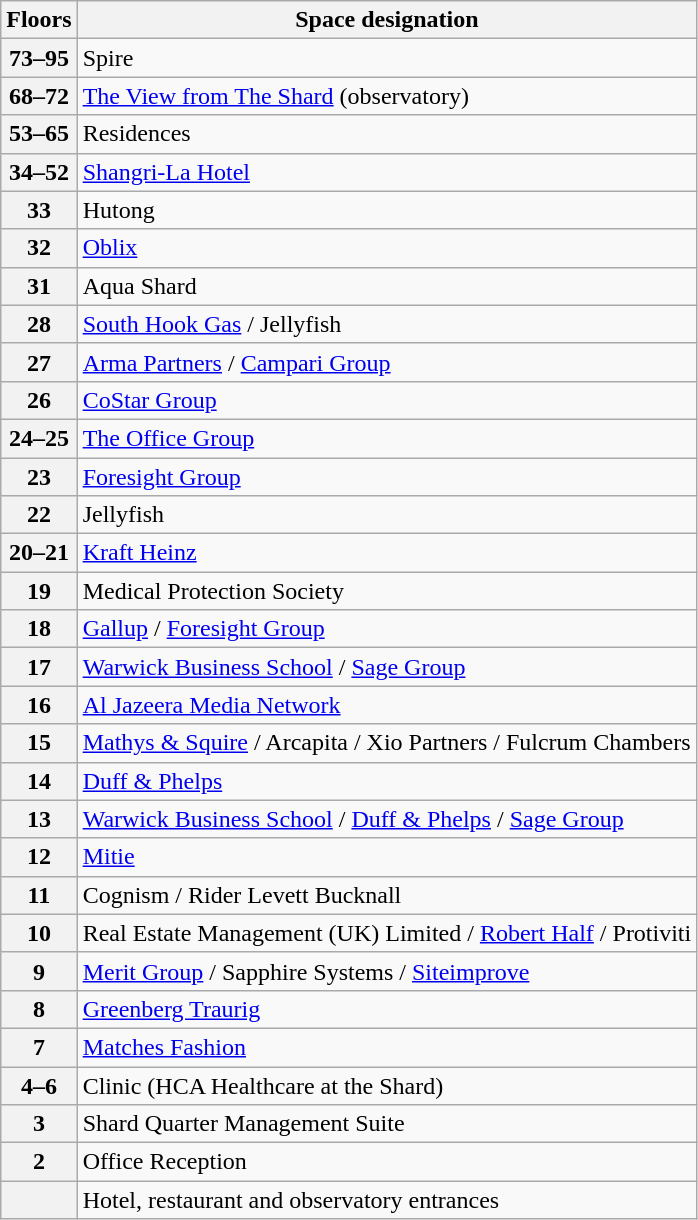<table class="wikitable sortable">
<tr>
<th data-sort-type="number">Floors</th>
<th>Space designation</th>
</tr>
<tr>
<th>73–95</th>
<td>Spire</td>
</tr>
<tr>
<th>68–72</th>
<td><a href='#'>The View from The Shard</a> (observatory)</td>
</tr>
<tr>
<th>53–65</th>
<td>Residences</td>
</tr>
<tr>
<th>34–52</th>
<td><a href='#'>Shangri-La Hotel</a></td>
</tr>
<tr>
<th>33</th>
<td>Hutong</td>
</tr>
<tr>
<th>32</th>
<td><a href='#'>Oblix</a></td>
</tr>
<tr>
<th>31</th>
<td>Aqua Shard</td>
</tr>
<tr>
<th>28</th>
<td><a href='#'>South Hook Gas</a> / Jellyfish</td>
</tr>
<tr>
<th>27</th>
<td><a href='#'>Arma Partners</a> / <a href='#'>Campari Group</a></td>
</tr>
<tr>
<th>26</th>
<td><a href='#'>CoStar Group</a></td>
</tr>
<tr>
<th>24–25</th>
<td><a href='#'>The Office Group</a></td>
</tr>
<tr>
<th>23</th>
<td><a href='#'>Foresight Group</a></td>
</tr>
<tr>
<th>22</th>
<td>Jellyfish</td>
</tr>
<tr>
<th>20–21</th>
<td><a href='#'>Kraft Heinz</a></td>
</tr>
<tr>
<th>19</th>
<td>Medical Protection Society</td>
</tr>
<tr>
<th>18</th>
<td><a href='#'>Gallup</a> / <a href='#'>Foresight Group</a></td>
</tr>
<tr>
<th>17</th>
<td><a href='#'>Warwick Business School</a> / <a href='#'>Sage Group</a></td>
</tr>
<tr>
<th>16</th>
<td><a href='#'>Al Jazeera Media Network</a></td>
</tr>
<tr>
<th>15</th>
<td><a href='#'>Mathys & Squire</a> / Arcapita / Xio Partners / Fulcrum Chambers</td>
</tr>
<tr>
<th>14</th>
<td><a href='#'>Duff & Phelps</a></td>
</tr>
<tr>
<th>13</th>
<td><a href='#'>Warwick Business School</a> / <a href='#'>Duff & Phelps</a> / <a href='#'>Sage Group</a></td>
</tr>
<tr>
<th>12</th>
<td><a href='#'>Mitie</a></td>
</tr>
<tr>
<th>11</th>
<td>Cognism / Rider Levett Bucknall</td>
</tr>
<tr>
<th>10</th>
<td>Real Estate Management (UK) Limited / <a href='#'>Robert Half</a> / Protiviti</td>
</tr>
<tr>
<th>9</th>
<td><a href='#'>Merit Group</a> / Sapphire Systems / <a href='#'>Siteimprove</a></td>
</tr>
<tr>
<th>8</th>
<td><a href='#'>Greenberg Traurig</a></td>
</tr>
<tr>
<th>7</th>
<td><a href='#'>Matches Fashion</a></td>
</tr>
<tr>
<th>4–6</th>
<td>Clinic (HCA Healthcare at the Shard)</td>
</tr>
<tr>
<th>3</th>
<td>Shard Quarter Management Suite</td>
</tr>
<tr>
<th>2</th>
<td>Office Reception</td>
</tr>
<tr>
<th></th>
<td>Hotel, restaurant and observatory entrances</td>
</tr>
</table>
